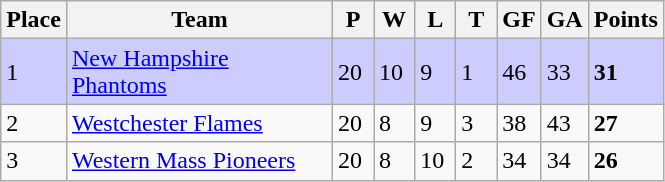<table class="wikitable">
<tr>
<th>Place</th>
<th width="170">Team</th>
<th width="20">P</th>
<th width="20">W</th>
<th width="20">L</th>
<th width="20">T</th>
<th width="20">GF</th>
<th width="20">GA</th>
<th>Points</th>
</tr>
<tr bgcolor=#ccccff>
<td>1</td>
<td><a href='#'>New Hampshire Phantoms</a></td>
<td>20</td>
<td>10</td>
<td>9</td>
<td>1</td>
<td>46</td>
<td>33</td>
<td><strong>31</strong></td>
</tr>
<tr>
<td>2</td>
<td><a href='#'>Westchester Flames</a></td>
<td>20</td>
<td>8</td>
<td>9</td>
<td>3</td>
<td>38</td>
<td>43</td>
<td><strong>27</strong></td>
</tr>
<tr>
<td>3</td>
<td><a href='#'>Western Mass Pioneers</a></td>
<td>20</td>
<td>8</td>
<td>10</td>
<td>2</td>
<td>34</td>
<td>34</td>
<td><strong>26</strong></td>
</tr>
</table>
